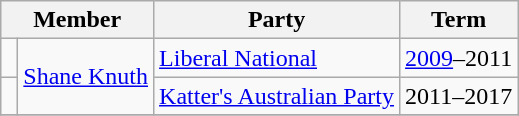<table class="wikitable">
<tr>
<th colspan="2">Member</th>
<th>Party</th>
<th>Term</th>
</tr>
<tr>
<td> </td>
<td rowspan="2"><a href='#'>Shane Knuth</a></td>
<td><a href='#'>Liberal National</a></td>
<td><a href='#'>2009</a>–2011</td>
</tr>
<tr>
<td> </td>
<td><a href='#'>Katter's Australian Party</a></td>
<td>2011–2017</td>
</tr>
<tr>
</tr>
</table>
